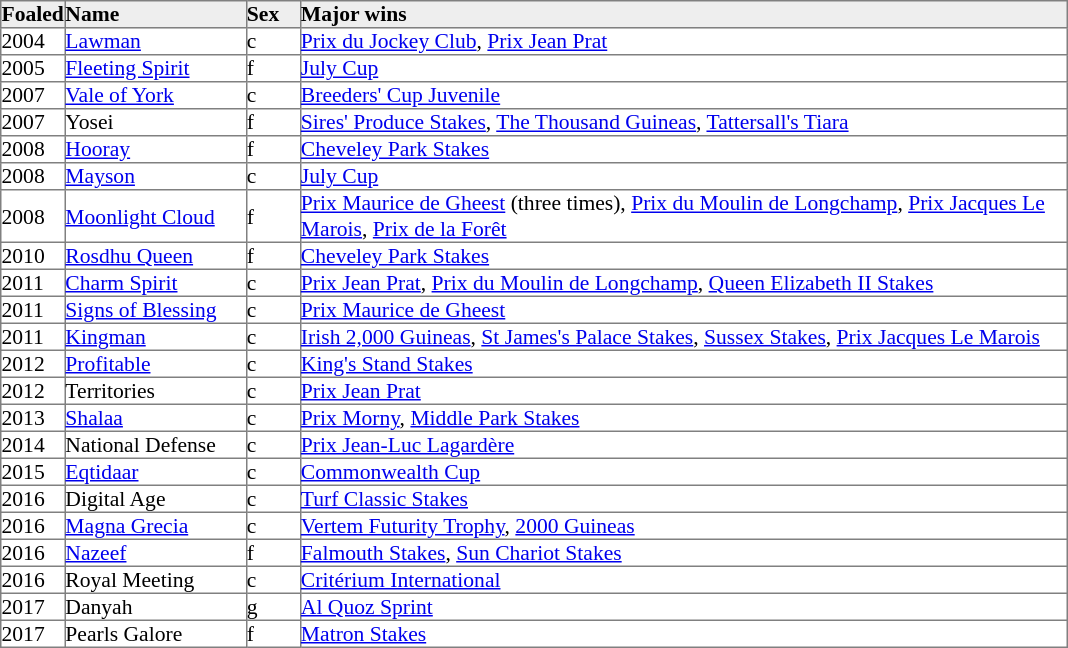<table border="1" cellpadding="0" style="border-collapse: collapse; font-size:90%">
<tr bgcolor="#eeeeee">
<td width="35px"><strong>Foaled</strong></td>
<td width="120px"><strong>Name</strong></td>
<td width="35px"><strong>Sex</strong></td>
<td width="510px"><strong>Major wins</strong></td>
</tr>
<tr>
<td>2004</td>
<td><a href='#'>Lawman</a></td>
<td>c</td>
<td><a href='#'>Prix du Jockey Club</a>, <a href='#'>Prix Jean Prat</a></td>
</tr>
<tr>
<td>2005</td>
<td><a href='#'>Fleeting Spirit</a></td>
<td>f</td>
<td><a href='#'>July Cup</a></td>
</tr>
<tr>
<td>2007</td>
<td><a href='#'>Vale of York</a></td>
<td>c</td>
<td><a href='#'>Breeders' Cup Juvenile</a></td>
</tr>
<tr>
<td>2007</td>
<td>Yosei</td>
<td>f</td>
<td><a href='#'>Sires' Produce Stakes</a>, <a href='#'>The Thousand Guineas</a>, <a href='#'>Tattersall's Tiara</a></td>
</tr>
<tr>
<td>2008</td>
<td><a href='#'>Hooray</a></td>
<td>f</td>
<td><a href='#'>Cheveley Park Stakes</a></td>
</tr>
<tr>
<td>2008</td>
<td><a href='#'>Mayson</a></td>
<td>c</td>
<td><a href='#'>July Cup</a></td>
</tr>
<tr>
<td>2008</td>
<td><a href='#'>Moonlight Cloud</a></td>
<td>f</td>
<td><a href='#'>Prix Maurice de Gheest</a> (three times), <a href='#'>Prix du Moulin de Longchamp</a>, <a href='#'>Prix Jacques Le Marois</a>, <a href='#'>Prix de la Forêt</a></td>
</tr>
<tr>
<td>2010</td>
<td><a href='#'>Rosdhu Queen</a></td>
<td>f</td>
<td><a href='#'>Cheveley Park Stakes</a></td>
</tr>
<tr>
<td>2011</td>
<td><a href='#'>Charm Spirit</a></td>
<td>c</td>
<td><a href='#'>Prix Jean Prat</a>, <a href='#'>Prix du Moulin de Longchamp</a>, <a href='#'>Queen Elizabeth II Stakes</a></td>
</tr>
<tr>
<td>2011</td>
<td><a href='#'>Signs of Blessing</a></td>
<td>c</td>
<td><a href='#'>Prix Maurice de Gheest</a></td>
</tr>
<tr>
<td>2011</td>
<td><a href='#'>Kingman</a></td>
<td>c</td>
<td><a href='#'>Irish 2,000 Guineas</a>, <a href='#'>St James's Palace Stakes</a>, <a href='#'>Sussex Stakes</a>, <a href='#'>Prix Jacques Le Marois</a></td>
</tr>
<tr>
<td>2012</td>
<td><a href='#'>Profitable</a></td>
<td>c</td>
<td><a href='#'>King's Stand Stakes</a></td>
</tr>
<tr>
<td>2012</td>
<td>Territories</td>
<td>c</td>
<td><a href='#'>Prix Jean Prat</a></td>
</tr>
<tr>
<td>2013</td>
<td><a href='#'>Shalaa</a></td>
<td>c</td>
<td><a href='#'>Prix Morny</a>, <a href='#'>Middle Park Stakes</a></td>
</tr>
<tr>
<td>2014</td>
<td>National Defense</td>
<td>c</td>
<td><a href='#'>Prix Jean-Luc Lagardère</a></td>
</tr>
<tr>
<td>2015</td>
<td><a href='#'>Eqtidaar</a></td>
<td>c</td>
<td><a href='#'>Commonwealth Cup</a></td>
</tr>
<tr>
<td>2016</td>
<td>Digital Age</td>
<td>c</td>
<td><a href='#'>Turf Classic Stakes</a></td>
</tr>
<tr>
<td>2016</td>
<td><a href='#'>Magna Grecia</a></td>
<td>c</td>
<td><a href='#'>Vertem Futurity Trophy</a>, <a href='#'>2000 Guineas</a></td>
</tr>
<tr>
<td>2016</td>
<td><a href='#'>Nazeef</a></td>
<td>f</td>
<td><a href='#'>Falmouth Stakes</a>, <a href='#'>Sun Chariot Stakes</a></td>
</tr>
<tr>
<td>2016</td>
<td>Royal Meeting</td>
<td>c</td>
<td><a href='#'>Critérium International</a></td>
</tr>
<tr>
<td>2017</td>
<td>Danyah</td>
<td>g</td>
<td><a href='#'>Al Quoz Sprint</a></td>
</tr>
<tr>
<td>2017</td>
<td>Pearls Galore</td>
<td>f</td>
<td><a href='#'>Matron Stakes</a></td>
</tr>
</table>
